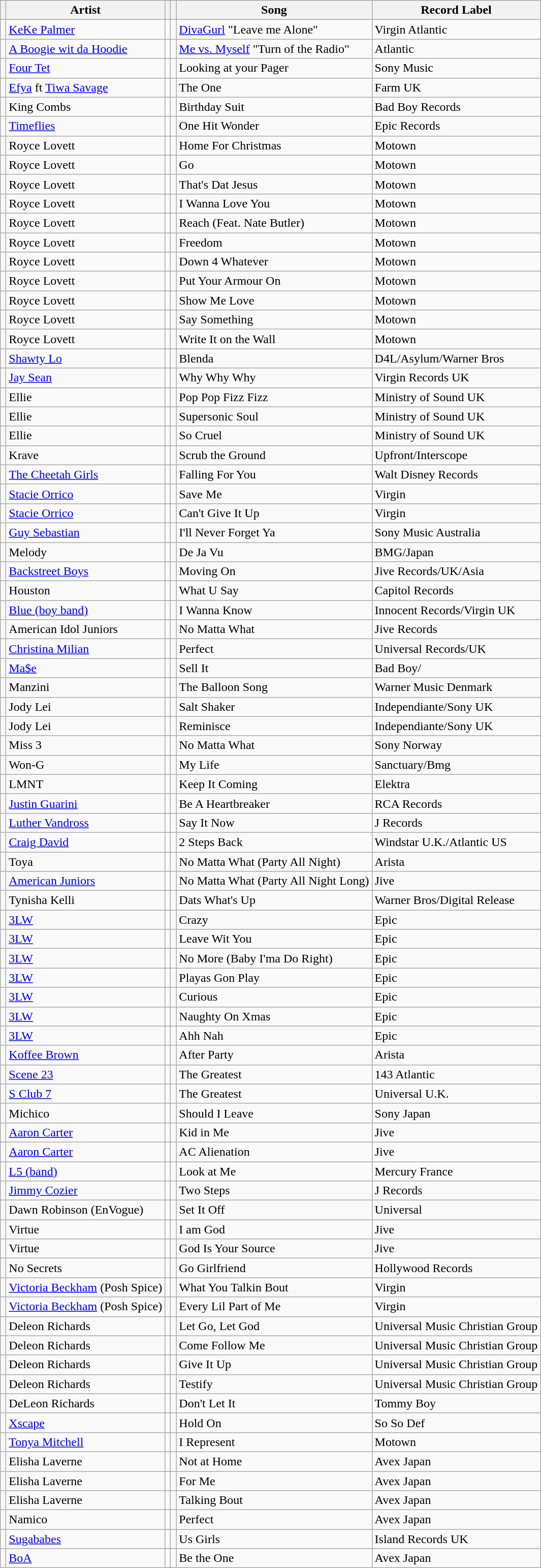<table class="wikitable">
<tr>
<th></th>
<th>Artist</th>
<th></th>
<th></th>
<th>Song</th>
<th>Record Label</th>
</tr>
<tr>
<td></td>
<td><a href='#'>KeKe Palmer</a></td>
<td></td>
<td></td>
<td><a href='#'>DivaGurl</a> "Leave me Alone"</td>
<td>Virgin Atlantic</td>
</tr>
<tr>
<td></td>
<td><a href='#'>A Boogie wit da Hoodie</a></td>
<td></td>
<td></td>
<td><a href='#'>Me vs. Myself</a>   "Turn of the Radio"</td>
<td>Atlantic</td>
</tr>
<tr>
<td></td>
<td><a href='#'>Four Tet</a></td>
<td></td>
<td></td>
<td>Looking at your Pager</td>
<td>Sony Music</td>
</tr>
<tr>
<td></td>
<td><a href='#'>Efya</a> ft <a href='#'>Tiwa Savage</a></td>
<td></td>
<td></td>
<td>The One</td>
<td>Farm UK</td>
</tr>
<tr>
<td></td>
<td>King Combs</td>
<td></td>
<td></td>
<td>Birthday Suit</td>
<td>Bad Boy Records</td>
</tr>
<tr>
<td></td>
<td><a href='#'>Timeflies</a></td>
<td></td>
<td></td>
<td>One Hit Wonder</td>
<td>Epic Records</td>
</tr>
<tr>
<td></td>
<td>Royce Lovett</td>
<td></td>
<td></td>
<td>Home For Christmas</td>
<td>Motown</td>
</tr>
<tr>
<td></td>
<td>Royce Lovett</td>
<td></td>
<td></td>
<td>Go</td>
<td>Motown</td>
</tr>
<tr>
<td></td>
<td>Royce Lovett</td>
<td></td>
<td></td>
<td>That's Dat Jesus</td>
<td>Motown</td>
</tr>
<tr>
<td></td>
<td>Royce Lovett</td>
<td></td>
<td></td>
<td>I Wanna Love You</td>
<td>Motown</td>
</tr>
<tr>
<td></td>
<td>Royce Lovett</td>
<td></td>
<td></td>
<td>Reach (Feat. Nate Butler)</td>
<td>Motown</td>
</tr>
<tr>
<td></td>
<td>Royce Lovett</td>
<td></td>
<td></td>
<td>Freedom</td>
<td>Motown</td>
</tr>
<tr>
<td></td>
<td>Royce Lovett</td>
<td></td>
<td></td>
<td>Down 4 Whatever</td>
<td>Motown</td>
</tr>
<tr>
<td></td>
<td>Royce Lovett</td>
<td></td>
<td></td>
<td>Put Your Armour On</td>
<td>Motown</td>
</tr>
<tr>
<td></td>
<td>Royce Lovett</td>
<td></td>
<td></td>
<td>Show Me Love</td>
<td>Motown</td>
</tr>
<tr>
<td></td>
<td>Royce Lovett</td>
<td></td>
<td></td>
<td>Say Something</td>
<td>Motown</td>
</tr>
<tr>
<td></td>
<td>Royce Lovett</td>
<td></td>
<td></td>
<td>Write It on the Wall</td>
<td>Motown</td>
</tr>
<tr>
<td></td>
<td><a href='#'>Shawty Lo</a></td>
<td></td>
<td></td>
<td>Blenda</td>
<td>D4L/Asylum/Warner Bros</td>
</tr>
<tr>
<td></td>
<td><a href='#'>Jay Sean</a></td>
<td></td>
<td></td>
<td>Why Why Why</td>
<td>Virgin Records UK</td>
</tr>
<tr>
<td></td>
<td>Ellie</td>
<td></td>
<td></td>
<td>Pop Pop Fizz Fizz</td>
<td>Ministry of Sound UK</td>
</tr>
<tr>
<td></td>
<td>Ellie</td>
<td></td>
<td></td>
<td>Supersonic Soul</td>
<td>Ministry of Sound UK</td>
</tr>
<tr>
<td></td>
<td>Ellie</td>
<td></td>
<td></td>
<td>So Cruel</td>
<td>Ministry of Sound UK</td>
</tr>
<tr>
<td></td>
<td>Krave</td>
<td></td>
<td></td>
<td>Scrub the Ground</td>
<td>Upfront/Interscope</td>
</tr>
<tr>
<td></td>
<td><a href='#'>The Cheetah Girls</a></td>
<td></td>
<td></td>
<td>Falling For You</td>
<td>Walt Disney Records</td>
</tr>
<tr>
<td></td>
<td><a href='#'>Stacie Orrico</a></td>
<td></td>
<td></td>
<td>Save Me</td>
<td>Virgin</td>
</tr>
<tr>
<td></td>
<td><a href='#'>Stacie Orrico</a></td>
<td></td>
<td></td>
<td>Can't Give It Up</td>
<td>Virgin</td>
</tr>
<tr>
<td></td>
<td><a href='#'>Guy Sebastian</a></td>
<td></td>
<td></td>
<td>I'll Never Forget Ya</td>
<td>Sony Music Australia</td>
</tr>
<tr>
<td></td>
<td>Melody</td>
<td></td>
<td></td>
<td>De Ja Vu</td>
<td>BMG/Japan</td>
</tr>
<tr>
<td></td>
<td><a href='#'>Backstreet Boys</a></td>
<td></td>
<td></td>
<td>Moving On</td>
<td>Jive Records/UK/Asia</td>
</tr>
<tr>
<td></td>
<td>Houston</td>
<td></td>
<td></td>
<td>What U Say</td>
<td>Capitol Records</td>
</tr>
<tr>
<td></td>
<td><a href='#'>Blue (boy band)</a></td>
<td></td>
<td></td>
<td>I Wanna Know</td>
<td>Innocent Records/Virgin UK</td>
</tr>
<tr>
<td></td>
<td>American Idol Juniors</td>
<td></td>
<td></td>
<td>No Matta What</td>
<td>Jive Records</td>
</tr>
<tr>
<td></td>
<td><a href='#'>Christina Milian</a></td>
<td></td>
<td></td>
<td>Perfect</td>
<td>Universal Records/UK</td>
</tr>
<tr>
<td></td>
<td><a href='#'>Ma$e</a></td>
<td></td>
<td></td>
<td>Sell It</td>
<td>Bad Boy/</td>
</tr>
<tr>
<td></td>
<td>Manzini</td>
<td></td>
<td></td>
<td>The Balloon Song</td>
<td>Warner Music Denmark</td>
</tr>
<tr>
<td></td>
<td>Jody Lei</td>
<td></td>
<td></td>
<td>Salt Shaker</td>
<td>Independiante/Sony UK</td>
</tr>
<tr>
<td></td>
<td>Jody Lei</td>
<td></td>
<td></td>
<td>Reminisce</td>
<td>Independiante/Sony UK</td>
</tr>
<tr>
<td></td>
<td>Miss 3</td>
<td></td>
<td></td>
<td>No Matta What</td>
<td>Sony Norway</td>
</tr>
<tr>
<td></td>
<td>Won-G</td>
<td></td>
<td></td>
<td>My Life</td>
<td>Sanctuary/Bmg</td>
</tr>
<tr>
<td></td>
<td>LMNT</td>
<td></td>
<td></td>
<td>Keep It Coming</td>
<td>Elektra</td>
</tr>
<tr>
<td></td>
<td><a href='#'>Justin Guarini</a></td>
<td></td>
<td></td>
<td>Be A Heartbreaker</td>
<td>RCA Records</td>
</tr>
<tr>
<td></td>
<td><a href='#'>Luther Vandross</a></td>
<td></td>
<td></td>
<td>Say It Now</td>
<td>J Records</td>
</tr>
<tr>
<td></td>
<td><a href='#'>Craig David</a></td>
<td></td>
<td></td>
<td>2 Steps Back</td>
<td>Windstar U.K./Atlantic US</td>
</tr>
<tr>
<td></td>
<td>Toya</td>
<td></td>
<td></td>
<td>No Matta What (Party All Night)</td>
<td>Arista</td>
</tr>
<tr>
<td></td>
<td><a href='#'>American Juniors</a></td>
<td></td>
<td></td>
<td>No Matta What (Party All Night Long)</td>
<td>Jive</td>
</tr>
<tr>
<td></td>
<td>Tynisha Kelli</td>
<td></td>
<td></td>
<td>Dats What's Up</td>
<td>Warner Bros/Digital Release</td>
</tr>
<tr>
<td></td>
<td><a href='#'>3LW</a></td>
<td></td>
<td></td>
<td>Crazy</td>
<td>Epic</td>
</tr>
<tr>
<td></td>
<td><a href='#'>3LW</a></td>
<td></td>
<td></td>
<td>Leave Wit You</td>
<td>Epic</td>
</tr>
<tr>
<td></td>
<td><a href='#'>3LW</a></td>
<td></td>
<td></td>
<td>No More (Baby I'ma Do Right)</td>
<td>Epic</td>
</tr>
<tr>
<td></td>
<td><a href='#'>3LW</a></td>
<td></td>
<td></td>
<td>Playas Gon Play</td>
<td>Epic</td>
</tr>
<tr>
<td></td>
<td><a href='#'>3LW</a></td>
<td></td>
<td></td>
<td>Curious</td>
<td>Epic</td>
</tr>
<tr>
<td></td>
<td><a href='#'>3LW</a></td>
<td></td>
<td></td>
<td>Naughty On Xmas</td>
<td>Epic</td>
</tr>
<tr>
<td></td>
<td><a href='#'>3LW</a></td>
<td></td>
<td></td>
<td>Ahh Nah</td>
<td>Epic</td>
</tr>
<tr>
<td></td>
<td><a href='#'>Koffee Brown</a></td>
<td></td>
<td></td>
<td>After Party</td>
<td>Arista</td>
</tr>
<tr>
<td></td>
<td><a href='#'>Scene 23</a></td>
<td></td>
<td></td>
<td>The Greatest</td>
<td>143 Atlantic</td>
</tr>
<tr>
<td></td>
<td><a href='#'>S Club 7</a></td>
<td></td>
<td></td>
<td>The Greatest</td>
<td>Universal U.K.</td>
</tr>
<tr>
<td></td>
<td>Michico</td>
<td></td>
<td></td>
<td>Should I Leave</td>
<td>Sony Japan</td>
</tr>
<tr>
<td></td>
<td><a href='#'>Aaron Carter</a></td>
<td></td>
<td></td>
<td>Kid in Me</td>
<td>Jive</td>
</tr>
<tr>
<td></td>
<td><a href='#'>Aaron Carter</a></td>
<td></td>
<td></td>
<td>AC Alienation</td>
<td>Jive</td>
</tr>
<tr>
<td></td>
<td><a href='#'>L5 (band)</a></td>
<td></td>
<td></td>
<td>Look at Me</td>
<td>Mercury France</td>
</tr>
<tr>
<td></td>
<td><a href='#'>Jimmy Cozier</a></td>
<td></td>
<td></td>
<td>Two Steps</td>
<td>J Records</td>
</tr>
<tr>
<td></td>
<td>Dawn Robinson (EnVogue)</td>
<td></td>
<td></td>
<td>Set It Off</td>
<td>Universal</td>
</tr>
<tr>
<td></td>
<td>Virtue</td>
<td></td>
<td></td>
<td>I am God</td>
<td>Jive</td>
</tr>
<tr>
<td></td>
<td>Virtue</td>
<td></td>
<td></td>
<td>God Is Your Source</td>
<td>Jive</td>
</tr>
<tr>
<td></td>
<td>No Secrets</td>
<td></td>
<td></td>
<td>Go Girlfriend</td>
<td>Hollywood Records</td>
</tr>
<tr>
<td></td>
<td><a href='#'>Victoria Beckham</a> (Posh Spice)</td>
<td></td>
<td></td>
<td>What You Talkin Bout</td>
<td>Virgin</td>
</tr>
<tr>
<td></td>
<td><a href='#'>Victoria Beckham</a> (Posh Spice)</td>
<td></td>
<td></td>
<td>Every Lil Part of Me</td>
<td>Virgin</td>
</tr>
<tr>
<td></td>
<td>Deleon Richards</td>
<td></td>
<td></td>
<td>Let Go, Let God</td>
<td>Universal Music Christian Group</td>
</tr>
<tr>
<td></td>
<td>Deleon Richards</td>
<td></td>
<td></td>
<td>Come Follow Me</td>
<td>Universal Music Christian Group</td>
</tr>
<tr>
<td></td>
<td>Deleon Richards</td>
<td></td>
<td></td>
<td>Give It Up</td>
<td>Universal Music Christian Group</td>
</tr>
<tr>
<td></td>
<td>Deleon Richards</td>
<td></td>
<td></td>
<td>Testify</td>
<td>Universal Music Christian Group</td>
</tr>
<tr>
<td></td>
<td>DeLeon Richards</td>
<td></td>
<td></td>
<td>Don't Let It</td>
<td>Tommy Boy</td>
</tr>
<tr>
<td></td>
<td><a href='#'>Xscape</a></td>
<td></td>
<td></td>
<td>Hold On</td>
<td>So So Def</td>
</tr>
<tr>
<td></td>
<td><a href='#'>Tonya Mitchell</a></td>
<td></td>
<td></td>
<td>I Represent</td>
<td>Motown</td>
</tr>
<tr>
<td></td>
<td>Elisha Laverne</td>
<td></td>
<td></td>
<td>Not at Home</td>
<td>Avex Japan</td>
</tr>
<tr>
<td></td>
<td>Elisha Laverne</td>
<td></td>
<td></td>
<td>For Me</td>
<td>Avex Japan</td>
</tr>
<tr>
<td></td>
<td>Elisha Laverne</td>
<td></td>
<td></td>
<td>Talking Bout</td>
<td>Avex Japan</td>
</tr>
<tr>
<td></td>
<td>Namico</td>
<td></td>
<td></td>
<td>Perfect</td>
<td>Avex Japan</td>
</tr>
<tr>
<td></td>
<td><a href='#'>Sugababes</a></td>
<td></td>
<td></td>
<td>Us Girls</td>
<td>Island Records UK</td>
</tr>
<tr>
<td></td>
<td><a href='#'>BoA</a></td>
<td></td>
<td></td>
<td>Be the One</td>
<td>Avex Japan</td>
</tr>
</table>
